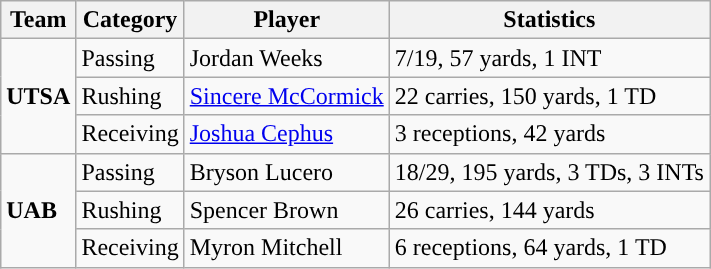<table class="wikitable" style="float: left;">
<tr>
<th>Team</th>
<th>Category</th>
<th>Player</th>
<th>Statistics</th>
</tr>
<tr>
<td rowspan=3><strong>UTSA</strong></td>
<td>Passing</td>
<td>Jordan Weeks</td>
<td>7/19, 57 yards, 1 INT</td>
</tr>
<tr>
<td>Rushing</td>
<td><a href='#'>Sincere McCormick</a></td>
<td>22 carries, 150 yards, 1 TD</td>
</tr>
<tr>
<td>Receiving</td>
<td><a href='#'>Joshua Cephus</a></td>
<td>3 receptions, 42 yards</td>
</tr>
<tr>
<td rowspan=3><strong>UAB</strong></td>
<td>Passing</td>
<td>Bryson Lucero</td>
<td>18/29, 195 yards, 3 TDs, 3 INTs</td>
</tr>
<tr>
<td>Rushing</td>
<td>Spencer Brown</td>
<td>26 carries, 144 yards</td>
</tr>
<tr>
<td>Receiving</td>
<td>Myron Mitchell</td>
<td>6 receptions, 64 yards, 1 TD</td>
</tr>
</table>
